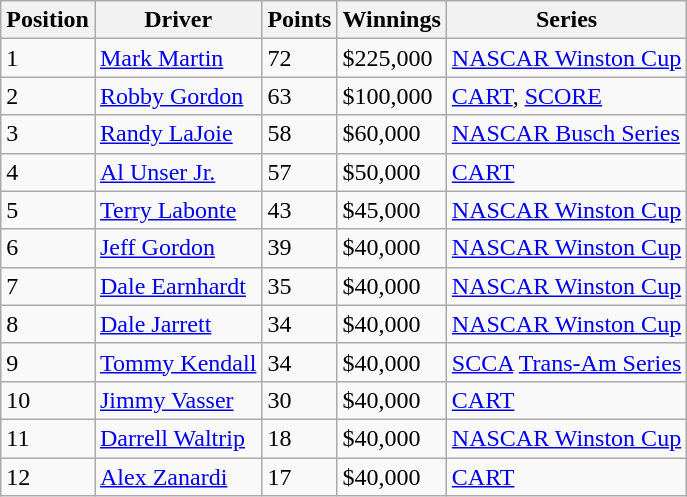<table class="wikitable">
<tr>
<th><strong>Position</strong></th>
<th><strong>Driver</strong></th>
<th><strong>Points</strong></th>
<th><strong>Winnings</strong></th>
<th><strong>Series</strong></th>
</tr>
<tr>
<td>1</td>
<td> <a href='#'>Mark Martin</a></td>
<td>72</td>
<td>$225,000</td>
<td><a href='#'>NASCAR Winston Cup</a></td>
</tr>
<tr>
<td>2</td>
<td> <a href='#'>Robby Gordon</a></td>
<td>63</td>
<td>$100,000</td>
<td><a href='#'>CART</a>, <a href='#'>SCORE</a></td>
</tr>
<tr>
<td>3</td>
<td> <a href='#'>Randy LaJoie</a></td>
<td>58</td>
<td>$60,000</td>
<td><a href='#'>NASCAR Busch Series</a></td>
</tr>
<tr>
<td>4</td>
<td> <a href='#'>Al Unser Jr.</a></td>
<td>57</td>
<td>$50,000</td>
<td><a href='#'>CART</a></td>
</tr>
<tr>
<td>5</td>
<td> <a href='#'>Terry Labonte</a></td>
<td>43</td>
<td>$45,000</td>
<td><a href='#'>NASCAR Winston Cup</a></td>
</tr>
<tr>
<td>6</td>
<td> <a href='#'>Jeff Gordon</a></td>
<td>39</td>
<td>$40,000</td>
<td><a href='#'>NASCAR Winston Cup</a></td>
</tr>
<tr>
<td>7</td>
<td> <a href='#'>Dale Earnhardt</a></td>
<td>35</td>
<td>$40,000</td>
<td><a href='#'>NASCAR Winston Cup</a></td>
</tr>
<tr>
<td>8</td>
<td> <a href='#'>Dale Jarrett</a></td>
<td>34</td>
<td>$40,000</td>
<td><a href='#'>NASCAR Winston Cup</a></td>
</tr>
<tr>
<td>9</td>
<td> <a href='#'>Tommy Kendall</a></td>
<td>34</td>
<td>$40,000</td>
<td><a href='#'>SCCA</a> <a href='#'>Trans-Am Series</a></td>
</tr>
<tr>
<td>10</td>
<td> <a href='#'>Jimmy Vasser</a></td>
<td>30</td>
<td>$40,000</td>
<td><a href='#'>CART</a></td>
</tr>
<tr>
<td>11</td>
<td> <a href='#'>Darrell Waltrip</a></td>
<td>18</td>
<td>$40,000</td>
<td><a href='#'>NASCAR Winston Cup</a></td>
</tr>
<tr>
<td>12</td>
<td> <a href='#'>Alex Zanardi</a></td>
<td>17</td>
<td>$40,000</td>
<td><a href='#'>CART</a></td>
</tr>
</table>
